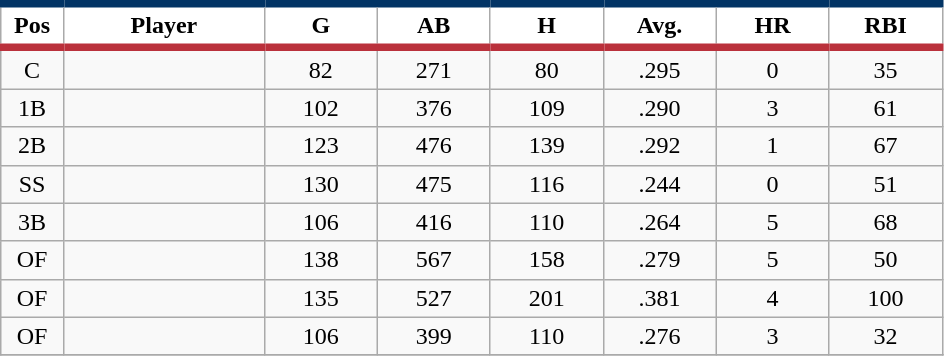<table class="wikitable sortable">
<tr>
<th style="background:#FFFFFF; border-top:#023465 5px solid; border-bottom:#ba313c 5px solid;" width="5%">Pos</th>
<th style="background:#FFFFFF; border-top:#023465 5px solid; border-bottom:#ba313c 5px solid;" width="16%">Player</th>
<th style="background:#FFFFFF; border-top:#023465 5px solid; border-bottom:#ba313c 5px solid;" width="9%">G</th>
<th style="background:#FFFFFF; border-top:#023465 5px solid; border-bottom:#ba313c 5px solid;" width="9%">AB</th>
<th style="background:#FFFFFF; border-top:#023465 5px solid; border-bottom:#ba313c 5px solid;" width="9%">H</th>
<th style="background:#FFFFFF; border-top:#023465 5px solid; border-bottom:#ba313c 5px solid;" width="9%">Avg.</th>
<th style="background:#FFFFFF; border-top:#023465 5px solid; border-bottom:#ba313c 5px solid;" width="9%">HR</th>
<th style="background:#FFFFFF; border-top:#023465 5px solid; border-bottom:#ba313c 5px solid;" width="9%">RBI</th>
</tr>
<tr align="center">
<td>C</td>
<td></td>
<td>82</td>
<td>271</td>
<td>80</td>
<td>.295</td>
<td>0</td>
<td>35</td>
</tr>
<tr align="center">
<td>1B</td>
<td></td>
<td>102</td>
<td>376</td>
<td>109</td>
<td>.290</td>
<td>3</td>
<td>61</td>
</tr>
<tr align="center">
<td>2B</td>
<td></td>
<td>123</td>
<td>476</td>
<td>139</td>
<td>.292</td>
<td>1</td>
<td>67</td>
</tr>
<tr align="center">
<td>SS</td>
<td></td>
<td>130</td>
<td>475</td>
<td>116</td>
<td>.244</td>
<td>0</td>
<td>51</td>
</tr>
<tr align="center">
<td>3B</td>
<td></td>
<td>106</td>
<td>416</td>
<td>110</td>
<td>.264</td>
<td>5</td>
<td>68</td>
</tr>
<tr align="center">
<td>OF</td>
<td></td>
<td>138</td>
<td>567</td>
<td>158</td>
<td>.279</td>
<td>5</td>
<td>50</td>
</tr>
<tr align="center">
<td>OF</td>
<td></td>
<td>135</td>
<td>527</td>
<td>201</td>
<td>.381</td>
<td>4</td>
<td>100</td>
</tr>
<tr align="center">
<td>OF</td>
<td></td>
<td>106</td>
<td>399</td>
<td>110</td>
<td>.276</td>
<td>3</td>
<td>32</td>
</tr>
<tr align="center">
</tr>
</table>
